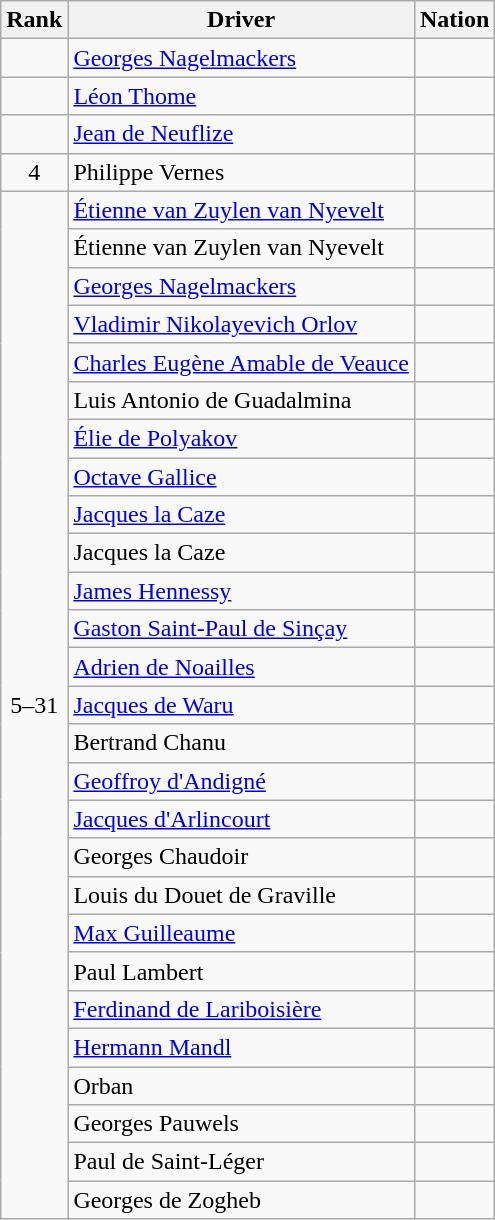<table class="wikitable sortable" style="text-align:center">
<tr>
<th>Rank</th>
<th>Driver</th>
<th>Nation</th>
</tr>
<tr>
<td></td>
<td align=left><a href='#'>Georges Nagelmackers</a></td>
<td align=left></td>
</tr>
<tr>
<td></td>
<td align=left><a href='#'>Léon Thome</a></td>
<td align=left></td>
</tr>
<tr>
<td></td>
<td align=left><a href='#'>Jean de Neuflize</a></td>
<td align=left></td>
</tr>
<tr>
<td>4</td>
<td align=left>Philippe Vernes</td>
<td align=left></td>
</tr>
<tr>
<td rowspan=27>5–31</td>
<td align=left><a href='#'>Étienne van Zuylen van Nyevelt</a></td>
<td align=left></td>
</tr>
<tr>
<td align=left>Étienne van Zuylen van Nyevelt</td>
<td align=left></td>
</tr>
<tr>
<td align=left><a href='#'>Georges Nagelmackers</a></td>
<td align=left></td>
</tr>
<tr>
<td align=left><a href='#'>Vladimir Nikolayevich Orlov</a></td>
<td align=left></td>
</tr>
<tr>
<td align=left><a href='#'>Charles Eugène Amable de Veauce</a></td>
<td align=left></td>
</tr>
<tr>
<td align=left>Luis Antonio de Guadalmina</td>
<td align=left></td>
</tr>
<tr>
<td align=left><a href='#'>Élie de Polyakov</a></td>
<td align=left></td>
</tr>
<tr>
<td align=left><a href='#'>Octave Gallice</a></td>
<td align=left></td>
</tr>
<tr>
<td align=left><a href='#'>Jacques la Caze</a></td>
<td align=left></td>
</tr>
<tr>
<td align=left>Jacques la Caze</td>
<td align=left></td>
</tr>
<tr>
<td align=left><a href='#'>James Hennessy</a></td>
<td align=left></td>
</tr>
<tr>
<td align=left><a href='#'>Gaston Saint-Paul de Sinçay</a></td>
<td align=left></td>
</tr>
<tr>
<td align=left><a href='#'>Adrien de Noailles</a></td>
<td align=left></td>
</tr>
<tr>
<td align=left><a href='#'>Jacques de Waru</a></td>
<td align=left></td>
</tr>
<tr>
<td align=left>Bertrand Chanu</td>
<td align=left></td>
</tr>
<tr>
<td align=left><a href='#'>Geoffroy d'Andigné</a></td>
<td align=left></td>
</tr>
<tr>
<td align=left><a href='#'>Jacques d'Arlincourt</a></td>
<td align=left></td>
</tr>
<tr>
<td align=left>Georges Chaudoir</td>
<td align=left></td>
</tr>
<tr>
<td align=left>Louis du Douet de Graville</td>
<td align=left></td>
</tr>
<tr>
<td align=left><a href='#'>Max Guilleaume</a></td>
<td align=left></td>
</tr>
<tr>
<td align=left>Paul Lambert</td>
<td align=left></td>
</tr>
<tr>
<td align=left><a href='#'>Ferdinand de Lariboisière</a></td>
<td align=left></td>
</tr>
<tr>
<td align=left><a href='#'>Hermann Mandl</a></td>
<td align=left></td>
</tr>
<tr>
<td align=left>Orban</td>
<td align=left></td>
</tr>
<tr>
<td align=left>Georges Pauwels</td>
<td align=left></td>
</tr>
<tr>
<td align=left>Paul de Saint-Léger</td>
<td align=left></td>
</tr>
<tr>
<td align=left>Georges de Zogheb</td>
<td align=left></td>
</tr>
</table>
